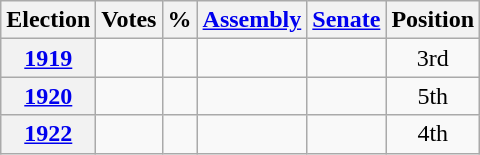<table class="wikitable" style="text-align:center">
<tr>
<th>Election</th>
<th><strong>Votes</strong></th>
<th>%</th>
<th><a href='#'>Assembly</a></th>
<th><a href='#'>Senate</a></th>
<th><strong>Position</strong></th>
</tr>
<tr>
<th><a href='#'>1919</a></th>
<td></td>
<td></td>
<td></td>
<td></td>
<td>3rd</td>
</tr>
<tr>
<th><a href='#'>1920</a></th>
<td></td>
<td></td>
<td></td>
<td></td>
<td>5th</td>
</tr>
<tr>
<th><a href='#'>1922</a></th>
<td></td>
<td></td>
<td></td>
<td></td>
<td>4th</td>
</tr>
</table>
